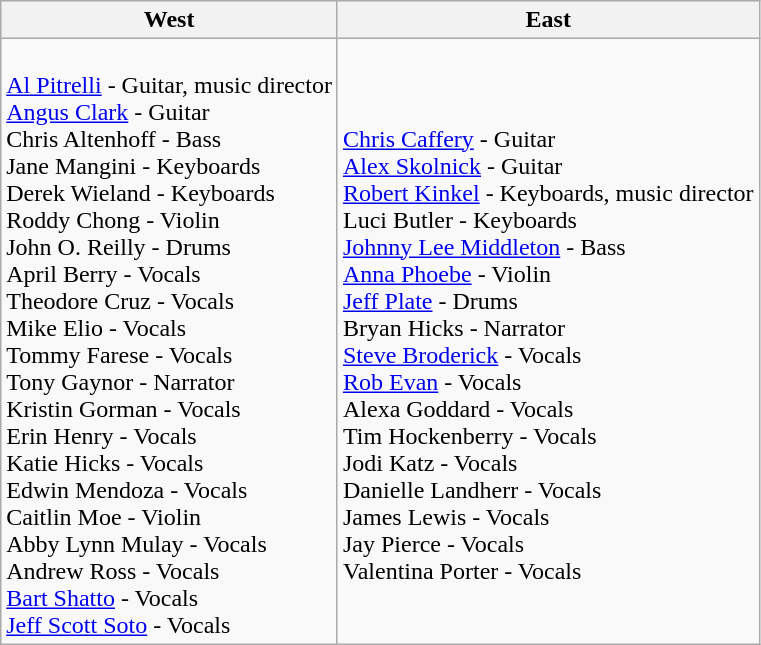<table class="wikitable" border="1">
<tr>
<th>West</th>
<th>East</th>
</tr>
<tr>
<td><br><a href='#'>Al Pitrelli</a> - Guitar, music director<br>
<a href='#'>Angus Clark</a> - Guitar<br>
Chris Altenhoff - Bass<br>
Jane Mangini - Keyboards<br>
Derek Wieland - Keyboards<br>
Roddy Chong - Violin<br>
John O. Reilly - Drums<br>
April Berry - Vocals<br>
Theodore Cruz - Vocals<br>
Mike Elio - Vocals<br>
Tommy Farese - Vocals<br>
Tony Gaynor - Narrator<br>
Kristin Gorman - Vocals<br>
Erin Henry - Vocals<br>
Katie Hicks - Vocals<br>
Edwin Mendoza - Vocals<br>
Caitlin Moe - Violin<br>
Abby Lynn Mulay - Vocals<br>
Andrew Ross - Vocals<br>
<a href='#'>Bart Shatto</a> - Vocals<br>
<a href='#'>Jeff Scott Soto</a> - Vocals<br></td>
<td><br><a href='#'>Chris Caffery</a> - Guitar<br>
<a href='#'>Alex Skolnick</a> - Guitar<br>
<a href='#'>Robert Kinkel</a> - Keyboards, music director<br>
Luci Butler - Keyboards<br>
<a href='#'>Johnny Lee Middleton</a> - Bass<br>
<a href='#'>Anna Phoebe</a> - Violin<br>
<a href='#'>Jeff Plate</a> - Drums<br>
Bryan Hicks - Narrator<br>
<a href='#'>Steve Broderick</a> - Vocals<br>
<a href='#'>Rob Evan</a> - Vocals<br>
Alexa Goddard - Vocals<br>
Tim Hockenberry - Vocals<br>
Jodi Katz - Vocals<br>
Danielle Landherr - Vocals<br>
James Lewis - Vocals<br>
Jay Pierce - Vocals<br>
Valentina Porter - Vocals<br></td>
</tr>
</table>
